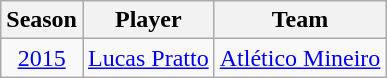<table class="wikitable">
<tr>
<th>Season</th>
<th>Player</th>
<th>Team</th>
</tr>
<tr>
<td align="center"><a href='#'>2015</a></td>
<td> <a href='#'>Lucas Pratto</a></td>
<td><a href='#'>Atlético Mineiro</a></td>
</tr>
</table>
